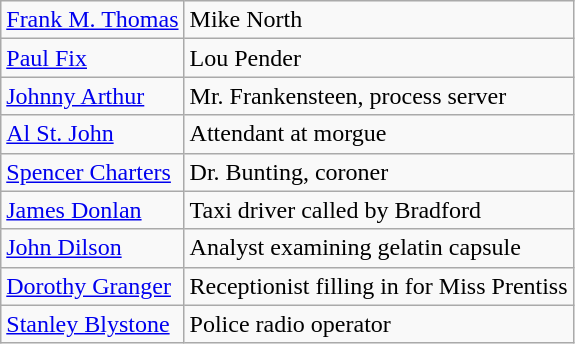<table class=wikitable>
<tr>
<td><a href='#'>Frank M. Thomas</a></td>
<td>Mike North</td>
</tr>
<tr>
<td><a href='#'>Paul Fix</a></td>
<td>Lou Pender</td>
</tr>
<tr>
<td><a href='#'>Johnny Arthur</a></td>
<td>Mr. Frankensteen, process server</td>
</tr>
<tr>
<td><a href='#'>Al St. John</a></td>
<td>Attendant at morgue</td>
</tr>
<tr>
<td><a href='#'>Spencer Charters</a></td>
<td>Dr. Bunting, coroner</td>
</tr>
<tr>
<td><a href='#'>James Donlan</a></td>
<td>Taxi driver called by Bradford</td>
</tr>
<tr>
<td><a href='#'>John Dilson</a></td>
<td>Analyst examining gelatin capsule</td>
</tr>
<tr>
<td><a href='#'>Dorothy Granger</a></td>
<td>Receptionist filling in for Miss Prentiss</td>
</tr>
<tr>
<td><a href='#'>Stanley Blystone</a></td>
<td>Police radio operator</td>
</tr>
</table>
